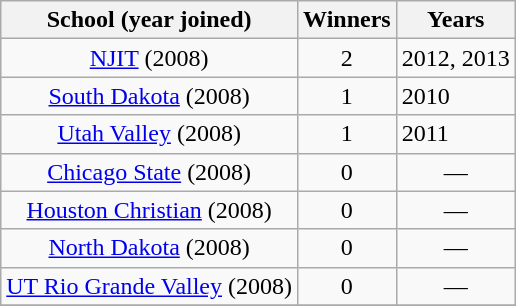<table class="wikitable" align="center">
<tr>
<th>School (year joined)</th>
<th>Winners</th>
<th>Years</th>
</tr>
<tr align="center">
<td><a href='#'>NJIT</a> (2008)</td>
<td>2</td>
<td align="left">2012, 2013</td>
</tr>
<tr align="center">
<td><a href='#'>South Dakota</a> (2008)</td>
<td>1</td>
<td align="left">2010</td>
</tr>
<tr align="center">
<td><a href='#'>Utah Valley</a> (2008)</td>
<td>1</td>
<td align="left">2011</td>
</tr>
<tr align="center">
<td><a href='#'>Chicago State</a> (2008)</td>
<td>0</td>
<td>—</td>
</tr>
<tr align="center">
<td><a href='#'>Houston Christian</a> (2008)</td>
<td>0</td>
<td>—</td>
</tr>
<tr align="center">
<td><a href='#'>North Dakota</a> (2008)</td>
<td>0</td>
<td>—</td>
</tr>
<tr align="center">
<td><a href='#'>UT Rio Grande Valley</a> (2008)</td>
<td>0</td>
<td>—</td>
</tr>
<tr>
</tr>
</table>
